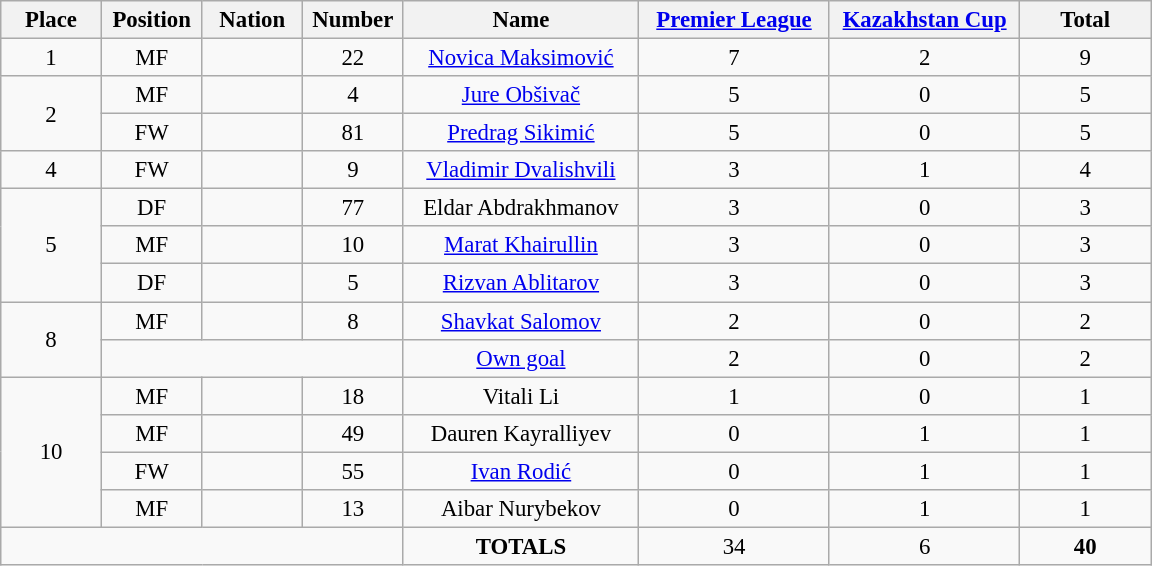<table class="wikitable" style="font-size: 95%; text-align: center;">
<tr>
<th width=60>Place</th>
<th width=60>Position</th>
<th width=60>Nation</th>
<th width=60>Number</th>
<th width=150>Name</th>
<th width=120><a href='#'>Premier League</a></th>
<th width=120><a href='#'>Kazakhstan Cup</a></th>
<th width=80><strong>Total</strong></th>
</tr>
<tr>
<td>1</td>
<td>MF</td>
<td></td>
<td>22</td>
<td><a href='#'>Novica Maksimović</a></td>
<td>7</td>
<td>2</td>
<td>9</td>
</tr>
<tr>
<td rowspan="2">2</td>
<td>MF</td>
<td></td>
<td>4</td>
<td><a href='#'>Jure Obšivač</a></td>
<td>5</td>
<td>0</td>
<td>5</td>
</tr>
<tr>
<td>FW</td>
<td></td>
<td>81</td>
<td><a href='#'>Predrag Sikimić</a></td>
<td>5</td>
<td>0</td>
<td>5</td>
</tr>
<tr>
<td>4</td>
<td>FW</td>
<td></td>
<td>9</td>
<td><a href='#'>Vladimir Dvalishvili</a></td>
<td>3</td>
<td>1</td>
<td>4</td>
</tr>
<tr>
<td rowspan="3">5</td>
<td>DF</td>
<td></td>
<td>77</td>
<td>Eldar Abdrakhmanov</td>
<td>3</td>
<td>0</td>
<td>3</td>
</tr>
<tr>
<td>MF</td>
<td></td>
<td>10</td>
<td><a href='#'>Marat Khairullin</a></td>
<td>3</td>
<td>0</td>
<td>3</td>
</tr>
<tr>
<td>DF</td>
<td></td>
<td>5</td>
<td><a href='#'>Rizvan Ablitarov</a></td>
<td>3</td>
<td>0</td>
<td>3</td>
</tr>
<tr>
<td rowspan="2">8</td>
<td>MF</td>
<td></td>
<td>8</td>
<td><a href='#'>Shavkat Salomov</a></td>
<td>2</td>
<td>0</td>
<td>2</td>
</tr>
<tr>
<td colspan="3"></td>
<td><a href='#'>Own goal</a></td>
<td>2</td>
<td>0</td>
<td>2</td>
</tr>
<tr>
<td rowspan="4">10</td>
<td>MF</td>
<td></td>
<td>18</td>
<td>Vitali Li</td>
<td>1</td>
<td>0</td>
<td>1</td>
</tr>
<tr>
<td>MF</td>
<td></td>
<td>49</td>
<td>Dauren Kayralliyev</td>
<td>0</td>
<td>1</td>
<td>1</td>
</tr>
<tr>
<td>FW</td>
<td></td>
<td>55</td>
<td><a href='#'>Ivan Rodić</a></td>
<td>0</td>
<td>1</td>
<td>1</td>
</tr>
<tr>
<td>MF</td>
<td></td>
<td>13</td>
<td>Aibar Nurybekov</td>
<td>0</td>
<td>1</td>
<td>1</td>
</tr>
<tr>
<td colspan="4"></td>
<td><strong>TOTALS</strong></td>
<td>34</td>
<td>6</td>
<td><strong>40</strong></td>
</tr>
</table>
